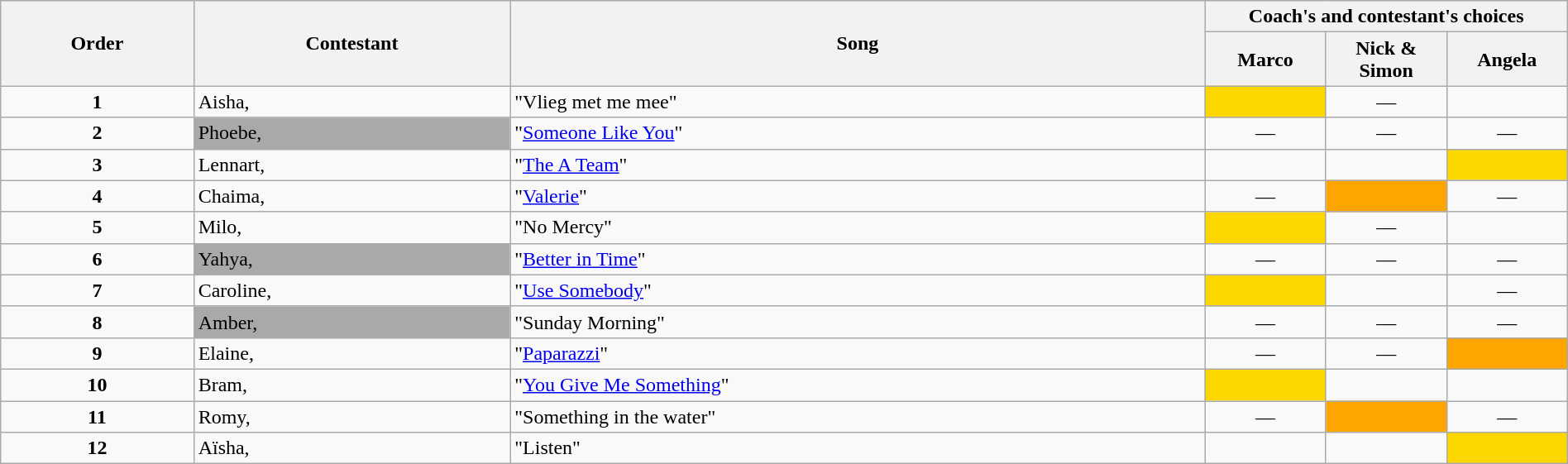<table class="wikitable" style="width:100%;">
<tr>
<th rowspan=2>Order</th>
<th rowspan=2>Contestant</th>
<th rowspan=2>Song</th>
<th colspan=3>Coach's and contestant's choices</th>
</tr>
<tr>
<th width="90">Marco</th>
<th width="90">Nick & Simon</th>
<th width="90">Angela</th>
</tr>
<tr>
<td align="center"><strong>1</strong></td>
<td>Aisha, </td>
<td>"Vlieg met me mee"</td>
<td style="background:gold;text-align:center;"></td>
<td align="center">—</td>
<td style="text-align:center;"></td>
</tr>
<tr>
<td align="center"><strong>2</strong></td>
<td bgcolor="darkgray">Phoebe, </td>
<td>"<a href='#'>Someone Like You</a>"</td>
<td align="center">—</td>
<td align="center">—</td>
<td align="center">—</td>
</tr>
<tr>
<td align="center"><strong>3</strong></td>
<td>Lennart, </td>
<td>"<a href='#'>The A Team</a>"</td>
<td style="text-align:center;"></td>
<td style="text-align:center;"></td>
<td style="background:gold;text-align:center;"></td>
</tr>
<tr>
<td align="center"><strong>4</strong></td>
<td>Chaima, </td>
<td>"<a href='#'>Valerie</a>"</td>
<td align="center">—</td>
<td style="background:orange;text-align:center;"></td>
<td align="center">—</td>
</tr>
<tr>
<td align="center"><strong>5</strong></td>
<td>Milo, </td>
<td>"No Mercy"</td>
<td style="background:gold;text-align:center;"></td>
<td align="center">—</td>
<td style="text-align:center;"></td>
</tr>
<tr>
<td align="center"><strong>6</strong></td>
<td bgcolor="darkgray">Yahya, </td>
<td>"<a href='#'>Better in Time</a>"</td>
<td align="center">—</td>
<td align="center">—</td>
<td align="center">—</td>
</tr>
<tr>
<td align="center"><strong>7</strong></td>
<td>Caroline, </td>
<td>"<a href='#'>Use Somebody</a>"</td>
<td style="background:gold;text-align:center;"></td>
<td style="text-align:center;"></td>
<td align="center">—</td>
</tr>
<tr>
<td align="center"><strong>8</strong></td>
<td bgcolor="darkgray">Amber, </td>
<td>"Sunday Morning"</td>
<td align="center">—</td>
<td align="center">—</td>
<td align="center">—</td>
</tr>
<tr>
<td align="center"><strong>9</strong></td>
<td>Elaine, </td>
<td>"<a href='#'>Paparazzi</a>"</td>
<td align="center">—</td>
<td align="center">—</td>
<td style="background:orange;text-align:center;"></td>
</tr>
<tr>
<td align="center"><strong>10</strong></td>
<td>Bram, </td>
<td>"<a href='#'>You Give Me Something</a>"</td>
<td style="background:gold;text-align:center;"></td>
<td style="text-align:center;"></td>
<td style="text-align:center;"></td>
</tr>
<tr>
<td align="center"><strong>11</strong></td>
<td>Romy, </td>
<td>"Something in the water"</td>
<td align="center">—</td>
<td style="background:orange;text-align:center;"></td>
<td align="center">—</td>
</tr>
<tr>
<td align="center"><strong>12</strong></td>
<td>Aïsha, </td>
<td>"Listen"</td>
<td style="text-align:center;"></td>
<td style="text-align:center;"></td>
<td style="background:gold;text-align:center;"></td>
</tr>
</table>
